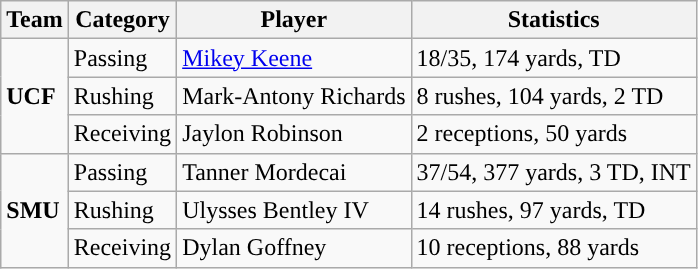<table class="wikitable" style="float: left;">
<tr>
<th>Team</th>
<th>Category</th>
<th>Player</th>
<th>Statistics</th>
</tr>
<tr>
<td rowspan=3><strong>UCF</strong></td>
<td>Passing</td>
<td><a href='#'>Mikey Keene</a></td>
<td>18/35, 174 yards, TD</td>
</tr>
<tr>
<td>Rushing</td>
<td>Mark-Antony Richards</td>
<td>8 rushes, 104 yards, 2 TD</td>
</tr>
<tr>
<td>Receiving</td>
<td>Jaylon Robinson</td>
<td>2 receptions, 50 yards</td>
</tr>
<tr>
<td rowspan=3><strong>SMU</strong></td>
<td>Passing</td>
<td>Tanner Mordecai</td>
<td>37/54, 377 yards, 3 TD, INT</td>
</tr>
<tr>
<td>Rushing</td>
<td>Ulysses Bentley IV</td>
<td>14 rushes, 97 yards, TD</td>
</tr>
<tr>
<td>Receiving</td>
<td>Dylan Goffney</td>
<td>10 receptions, 88 yards</td>
</tr>
</table>
